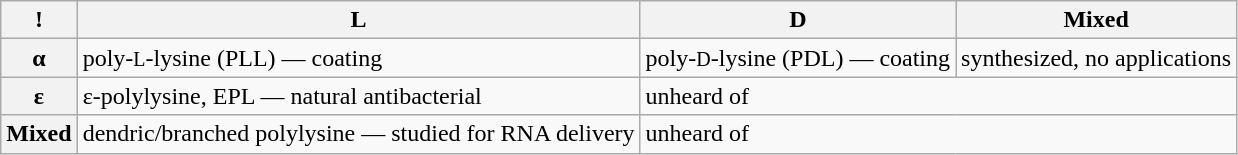<table class=wikitable>
<tr>
<th>!</th>
<th>L</th>
<th>D</th>
<th>Mixed</th>
</tr>
<tr>
<th>α</th>
<td>poly-<small>L</small>-lysine (PLL) — coating</td>
<td>poly-<small>D</small>-lysine (PDL) — coating</td>
<td>synthesized, no applications</td>
</tr>
<tr>
<th>ε</th>
<td>ε-polylysine, EPL — natural antibacterial</td>
<td colspan=2>unheard of</td>
</tr>
<tr>
<th>Mixed</th>
<td>dendric/branched polylysine — studied for RNA delivery</td>
<td colspan=2>unheard of</td>
</tr>
</table>
